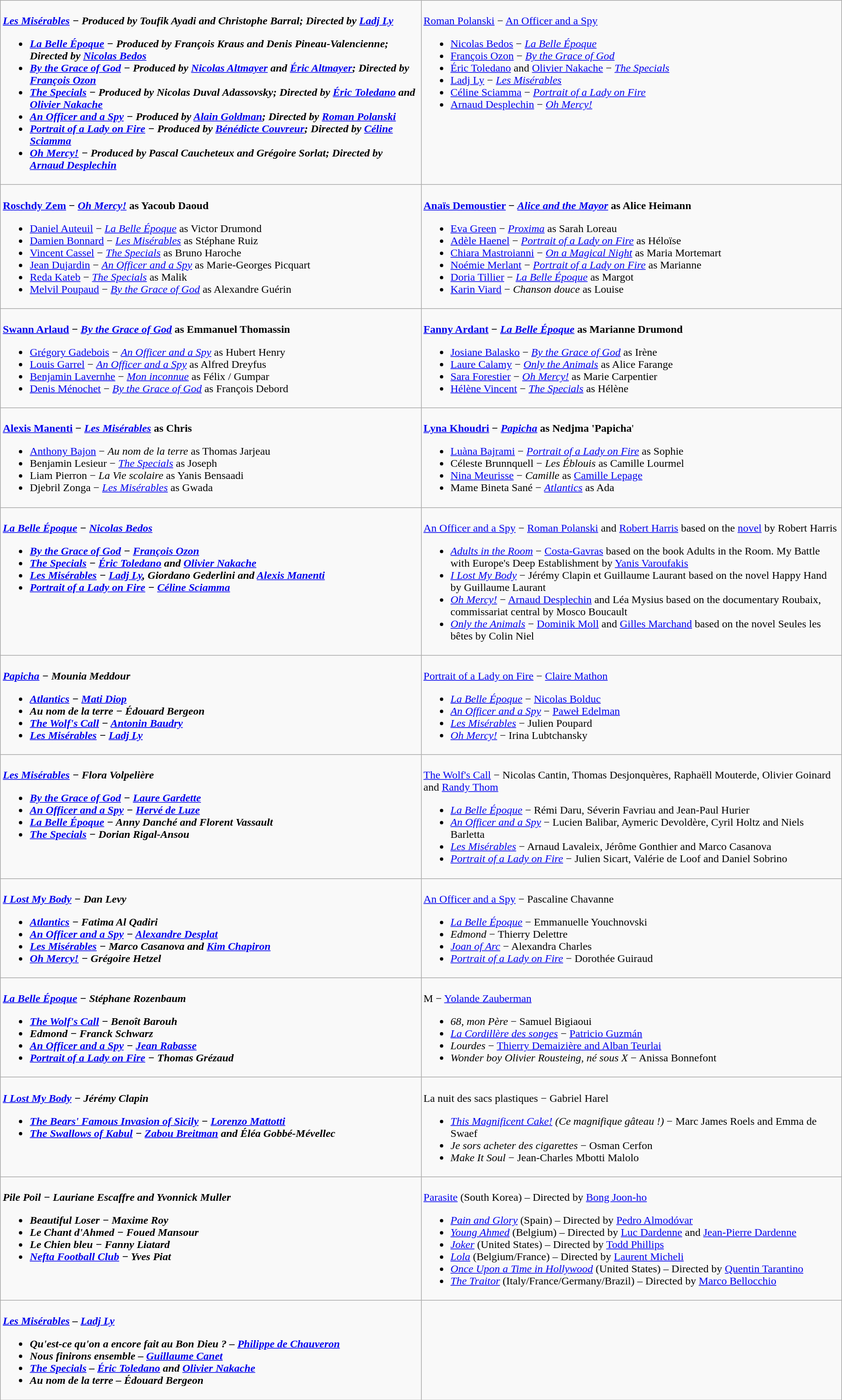<table class=wikitable style="width=150%">
<tr>
<td valign="top" width="50%"><br>
<strong><em><a href='#'>Les Misérables</a><em> − Produced by Toufik Ayadi and Christophe Barral; Directed by <a href='#'>Ladj Ly</a><strong><ul><li></em><a href='#'>La Belle Époque</a><em> − Produced by François Kraus and Denis Pineau-Valencienne; Directed by <a href='#'>Nicolas Bedos</a></li><li></em><a href='#'>By the Grace of God</a><em> − Produced by <a href='#'>Nicolas Altmayer</a> and <a href='#'>Éric Altmayer</a>; Directed by <a href='#'>François Ozon</a></li><li></em><a href='#'>The Specials</a><em> − Produced by Nicolas Duval Adassovsky; Directed by <a href='#'>Éric Toledano</a> and <a href='#'>Olivier Nakache</a></li><li></em><a href='#'>An Officer and a Spy</a><em> − Produced by <a href='#'>Alain Goldman</a>; Directed by <a href='#'>Roman Polanski</a></li><li></em><a href='#'>Portrait of a Lady on Fire</a><em> − Produced by <a href='#'>Bénédicte Couvreur</a>; Directed by <a href='#'>Céline Sciamma</a></li><li></em><a href='#'>Oh Mercy!</a><em> − Produced by Pascal Caucheteux and Grégoire Sorlat; Directed by <a href='#'>Arnaud Desplechin</a></li></ul></td>
<td valign="top" width="50%"><br>
</strong><a href='#'>Roman Polanski</a> − </em><a href='#'>An Officer and a Spy</a></em></strong><ul><li><a href='#'>Nicolas Bedos</a> − <em><a href='#'>La Belle Époque</a></em></li><li><a href='#'>François Ozon</a> − <em><a href='#'>By the Grace of God</a></em></li><li><a href='#'>Éric Toledano</a> and <a href='#'>Olivier Nakache</a> − <em><a href='#'>The Specials</a></em></li><li><a href='#'>Ladj Ly</a> − <em><a href='#'>Les Misérables</a></em></li><li><a href='#'>Céline Sciamma</a> − <em><a href='#'>Portrait of a Lady on Fire</a></em></li><li><a href='#'>Arnaud Desplechin</a> − <em><a href='#'>Oh Mercy!</a></em></li></ul></td>
</tr>
<tr>
<td valign="top" width="50%"><br>
<strong><a href='#'>Roschdy Zem</a> − <em><a href='#'>Oh Mercy!</a></em> as Yacoub Daoud</strong><ul><li><a href='#'>Daniel Auteuil</a> − <em><a href='#'>La Belle Époque</a></em> as Victor Drumond</li><li><a href='#'>Damien Bonnard</a> − <em><a href='#'>Les Misérables</a></em> as Stéphane Ruiz</li><li><a href='#'>Vincent Cassel</a> − <em><a href='#'>The Specials</a></em> as Bruno Haroche</li><li><a href='#'>Jean Dujardin</a> − <em><a href='#'>An Officer and a Spy</a></em> as Marie-Georges Picquart</li><li><a href='#'>Reda Kateb</a> − <em><a href='#'>The Specials</a></em> as Malik</li><li><a href='#'>Melvil Poupaud</a> − <em><a href='#'>By the Grace of God</a></em> as Alexandre Guérin</li></ul></td>
<td valign="top" width="50%"><br>
<strong><a href='#'>Anaïs Demoustier</a> − <em><a href='#'>Alice and the Mayor</a></em> as Alice Heimann</strong><ul><li><a href='#'>Eva Green</a> − <em><a href='#'>Proxima</a></em> as Sarah Loreau</li><li><a href='#'>Adèle Haenel</a> − <em><a href='#'>Portrait of a Lady on Fire</a></em> as Héloïse</li><li><a href='#'>Chiara Mastroianni</a> − <em><a href='#'>On a Magical Night</a></em> as Maria Mortemart</li><li><a href='#'>Noémie Merlant</a> − <em><a href='#'>Portrait of a Lady on Fire</a></em> as Marianne</li><li><a href='#'>Doria Tillier</a> − <em><a href='#'>La Belle Époque</a></em> as Margot</li><li><a href='#'>Karin Viard</a> − <em>Chanson douce</em> as Louise</li></ul></td>
</tr>
<tr>
<td valign="top" width="50%"><br>
<strong><a href='#'>Swann Arlaud</a> − <em><a href='#'>By the Grace of God</a></em> as Emmanuel Thomassin</strong><ul><li><a href='#'>Grégory Gadebois</a> − <em><a href='#'>An Officer and a Spy</a></em> as Hubert Henry</li><li><a href='#'>Louis Garrel</a> − <em><a href='#'>An Officer and a Spy</a></em> as Alfred Dreyfus</li><li><a href='#'>Benjamin Lavernhe</a> − <em><a href='#'>Mon inconnue</a></em> as Félix / Gumpar</li><li><a href='#'>Denis Ménochet</a> − <em><a href='#'>By the Grace of God</a></em> as François Debord</li></ul></td>
<td valign="top" width="50%"><br>
<strong><a href='#'>Fanny Ardant</a> − <em><a href='#'>La Belle Époque</a></em> as Marianne Drumond</strong><ul><li><a href='#'>Josiane Balasko</a> − <em><a href='#'>By the Grace of God</a></em> as Irène</li><li><a href='#'>Laure Calamy</a> − <em><a href='#'>Only the Animals</a></em> as Alice Farange</li><li><a href='#'>Sara Forestier</a> − <em><a href='#'>Oh Mercy!</a></em> as Marie Carpentier</li><li><a href='#'>Hélène Vincent</a> − <em><a href='#'>The Specials</a></em> as Hélène</li></ul></td>
</tr>
<tr>
<td valign="top" width="50%"><br>
<strong><a href='#'>Alexis Manenti</a> − <em><a href='#'>Les Misérables</a></em> as Chris</strong><ul><li><a href='#'>Anthony Bajon</a> − <em>Au nom de la terre</em> as Thomas Jarjeau</li><li>Benjamin Lesieur − <em><a href='#'>The Specials</a></em> as Joseph</li><li>Liam Pierron − <em>La Vie scolaire</em> as Yanis Bensaadi</li><li>Djebril Zonga − <em><a href='#'>Les Misérables</a></em> as Gwada</li></ul></td>
<td valign="top" width="50%"><br>
<strong><a href='#'>Lyna Khoudri</a> − <em><a href='#'>Papicha</a></em> as Nedjma 'Papicha</strong>'<ul><li><a href='#'>Luàna Bajrami</a> − <em><a href='#'>Portrait of a Lady on Fire</a></em> as Sophie</li><li>Céleste Brunnquell − <em>Les Éblouis</em> as Camille Lourmel</li><li><a href='#'>Nina Meurisse</a> − <em>Camille</em> as <a href='#'>Camille Lepage</a></li><li>Mame Bineta Sané − <em><a href='#'>Atlantics</a></em> as Ada</li></ul></td>
</tr>
<tr>
<td valign="top" width="50%"><br>
<strong><em><a href='#'>La Belle Époque</a><em> − <a href='#'>Nicolas Bedos</a><strong><ul><li></em><a href='#'>By the Grace of God</a><em> − <a href='#'>François Ozon</a></li><li></em><a href='#'>The Specials</a><em> − <a href='#'>Éric Toledano</a> and <a href='#'>Olivier Nakache</a></li><li></em><a href='#'>Les Misérables</a><em> − <a href='#'>Ladj Ly</a>, Giordano Gederlini and <a href='#'>Alexis Manenti</a></li><li></em><a href='#'>Portrait of a Lady on Fire</a><em> − <a href='#'>Céline Sciamma</a></li></ul></td>
<td valign="top" width="50%"><br>
</em></strong><a href='#'>An Officer and a Spy</a></em> − <a href='#'>Roman Polanski</a> and <a href='#'>Robert Harris</a> based on the <a href='#'>novel</a> by Robert Harris</strong><ul><li><em><a href='#'>Adults in the Room</a></em> − <a href='#'>Costa-Gavras</a> based on the book Adults in the Room. My Battle with Europe's Deep Establishment by <a href='#'>Yanis Varoufakis</a></li><li><em><a href='#'>I Lost My Body</a></em> − Jérémy Clapin et Guillaume Laurant based on the novel Happy Hand by Guillaume Laurant</li><li><em><a href='#'>Oh Mercy!</a></em> − <a href='#'>Arnaud Desplechin</a> and Léa Mysius based on the documentary Roubaix, commissariat central by Mosco Boucault</li><li><em><a href='#'>Only the Animals</a></em> − <a href='#'>Dominik Moll</a> and <a href='#'>Gilles Marchand</a> based on the novel Seules les bêtes by Colin Niel</li></ul></td>
</tr>
<tr>
<td valign="top" width="50%"><br>
<strong><em><a href='#'>Papicha</a><em> − Mounia Meddour<strong><ul><li></em><a href='#'>Atlantics</a><em> − <a href='#'>Mati Diop</a></li><li></em>Au nom de la terre<em> − Édouard Bergeon</li><li></em><a href='#'>The Wolf's Call</a><em> − <a href='#'>Antonin Baudry</a></li><li></em><a href='#'>Les Misérables</a><em> − <a href='#'>Ladj Ly</a></li></ul></td>
<td valign="top" width="50%"><br>
</em></strong><a href='#'>Portrait of a Lady on Fire</a></em> − <a href='#'>Claire Mathon</a></strong><ul><li><em><a href='#'>La Belle Époque</a></em> − <a href='#'>Nicolas Bolduc</a></li><li><em><a href='#'>An Officer and a Spy</a></em> − <a href='#'>Paweł Edelman</a></li><li><em><a href='#'>Les Misérables</a></em> − Julien Poupard</li><li><em><a href='#'>Oh Mercy!</a></em> − Irina Lubtchansky</li></ul></td>
</tr>
<tr>
<td valign="top" width="50%"><br>
<strong><em><a href='#'>Les Misérables</a><em> − Flora Volpelière<strong><ul><li></em><a href='#'>By the Grace of God</a><em> − <a href='#'>Laure Gardette</a></li><li></em><a href='#'>An Officer and a Spy</a><em> − <a href='#'>Hervé de Luze</a></li><li></em><a href='#'>La Belle Époque</a><em> − Anny Danché and Florent Vassault</li><li></em><a href='#'>The Specials</a><em> − Dorian Rigal-Ansou</li></ul></td>
<td valign="top" width="50%"><br>
</em></strong><a href='#'>The Wolf's Call</a></em> − Nicolas Cantin, Thomas Desjonquères, Raphaëll Mouterde, Olivier Goinard and <a href='#'>Randy Thom</a></strong><ul><li><em><a href='#'>La Belle Époque</a></em> − Rémi Daru, Séverin Favriau and Jean-Paul Hurier</li><li><em><a href='#'>An Officer and a Spy</a></em> − Lucien Balibar, Aymeric Devoldère, Cyril Holtz and Niels Barletta</li><li><em><a href='#'>Les Misérables</a></em> − Arnaud Lavaleix, Jérôme Gonthier and Marco Casanova</li><li><em><a href='#'>Portrait of a Lady on Fire</a></em> − Julien Sicart, Valérie de Loof and Daniel Sobrino</li></ul></td>
</tr>
<tr>
<td valign="top" width="50%"><br>
<strong><em><a href='#'>I Lost My Body</a><em> − Dan Levy<strong><ul><li></em><a href='#'>Atlantics</a><em> − Fatima Al Qadiri</li><li></em><a href='#'>An Officer and a Spy</a><em> − <a href='#'>Alexandre Desplat</a></li><li></em><a href='#'>Les Misérables</a><em> − Marco Casanova and <a href='#'>Kim Chapiron</a></li><li></em><a href='#'>Oh Mercy!</a><em> − Grégoire Hetzel</li></ul></td>
<td valign="top" width="50%"><br>
</em></strong><a href='#'>An Officer and a Spy</a></em> − Pascaline Chavanne</strong><ul><li><em><a href='#'>La Belle Époque</a></em> − Emmanuelle Youchnovski</li><li><em>Edmond</em> − Thierry Delettre</li><li><em><a href='#'>Joan of Arc</a></em> − Alexandra Charles</li><li><em><a href='#'>Portrait of a Lady on Fire</a></em> − Dorothée Guiraud</li></ul></td>
</tr>
<tr>
<td valign="top" width="50%"><br>
<strong><em><a href='#'>La Belle Époque</a><em> − Stéphane Rozenbaum<strong><ul><li></em><a href='#'>The Wolf's Call</a><em> − Benoît Barouh</li><li></em>Edmond<em> − Franck Schwarz</li><li></em><a href='#'>An Officer and a Spy</a><em> − <a href='#'>Jean Rabasse</a></li><li></em><a href='#'>Portrait of a Lady on Fire</a><em> − Thomas Grézaud</li></ul></td>
<td valign="top" width="50%"><br>
</em></strong>M</em> − <a href='#'>Yolande Zauberman</a></strong><ul><li><em>68, mon Père</em> − Samuel Bigiaoui</li><li><em><a href='#'>La Cordillère des songes</a></em> − <a href='#'>Patricio Guzmán</a></li><li><em>Lourdes</em> − <a href='#'>Thierry Demaizière and Alban Teurlai</a></li><li><em>Wonder boy Olivier Rousteing, né sous X</em> − Anissa Bonnefont</li></ul></td>
</tr>
<tr>
<td valign="top" width="50%"><br>
<strong><em><a href='#'>I Lost My Body</a><em> − Jérémy Clapin<strong><ul><li></em><a href='#'>The Bears' Famous Invasion of Sicily</a><em> − <a href='#'>Lorenzo Mattotti</a></li><li></em><a href='#'>The Swallows of Kabul</a><em> − <a href='#'>Zabou Breitman</a> and Éléa Gobbé-Mévellec</li></ul></td>
<td valign="top" width="50%"><br>
</em></strong>La nuit des sacs plastiques</em> − Gabriel Harel</strong><ul><li><em><a href='#'>This Magnificent Cake!</a> (Ce magnifique gâteau !)</em> − Marc James Roels and Emma de Swaef</li><li><em>Je sors acheter des cigarettes</em> − Osman Cerfon</li><li><em>Make It Soul</em> − Jean-Charles Mbotti Malolo</li></ul></td>
</tr>
<tr>
<td valign="top" width="50%"><br>
<strong><em>Pile Poil<em> − Lauriane Escaffre and Yvonnick Muller<strong><ul><li></em>Beautiful Loser<em> − Maxime Roy</li><li></em>Le Chant d'Ahmed<em> − Foued Mansour</li><li></em>Le Chien bleu<em> − Fanny Liatard</li><li></em><a href='#'>Nefta Football Club</a><em> − Yves Piat</li></ul></td>
<td valign="top" width="50%"><br>
</em></strong><a href='#'>Parasite</a></em> (South Korea) – Directed by <a href='#'>Bong Joon-ho</a></strong><ul><li><em><a href='#'>Pain and Glory</a></em> (Spain) – Directed by <a href='#'>Pedro Almodóvar</a></li><li><em><a href='#'>Young Ahmed</a></em> (Belgium) – Directed by <a href='#'>Luc Dardenne</a> and <a href='#'>Jean-Pierre Dardenne</a></li><li><em><a href='#'>Joker</a></em> (United States) – Directed by <a href='#'>Todd Phillips</a></li><li><em><a href='#'>Lola</a></em> (Belgium/France) – Directed by <a href='#'>Laurent Micheli</a></li><li><em><a href='#'>Once Upon a Time in Hollywood</a></em> (United States) – Directed by <a href='#'>Quentin Tarantino</a></li><li><em><a href='#'>The Traitor</a></em> (Italy/France/Germany/Brazil) – Directed by <a href='#'>Marco Bellocchio</a></li></ul></td>
</tr>
<tr>
<td valign="top" width="50%"><br>
<strong><em><a href='#'>Les Misérables</a><em> – <a href='#'>Ladj Ly</a><strong><ul><li></em>Qu'est-ce qu'on a encore fait au Bon Dieu ?<em> – <a href='#'>Philippe de Chauveron</a></li><li></em>Nous finirons ensemble<em> – <a href='#'>Guillaume Canet</a></li><li></em><a href='#'>The Specials</a><em> – <a href='#'>Éric Toledano</a> and <a href='#'>Olivier Nakache</a></li><li></em>Au nom de la terre<em> – Édouard Bergeon</li></ul></td>
<td valign="top" width="50%"></td>
</tr>
</table>
